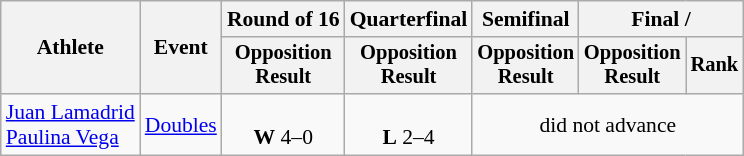<table class=wikitable style=font-size:90%;text-align:center>
<tr>
<th rowspan=2>Athlete</th>
<th rowspan=2>Event</th>
<th>Round of 16</th>
<th>Quarterfinal</th>
<th>Semifinal</th>
<th colspan=2>Final / </th>
</tr>
<tr style=font-size:95%>
<th>Opposition<br>Result</th>
<th>Opposition<br>Result</th>
<th>Opposition<br>Result</th>
<th>Opposition<br>Result</th>
<th>Rank</th>
</tr>
<tr>
<td align=left><a href='#'>Juan Lamadrid</a><br><a href='#'>Paulina Vega</a></td>
<td align=left><a href='#'>Doubles</a></td>
<td><br><strong>W</strong> 4–0</td>
<td><br><strong>L</strong> 2–4</td>
<td colspan=3>did not advance</td>
</tr>
</table>
